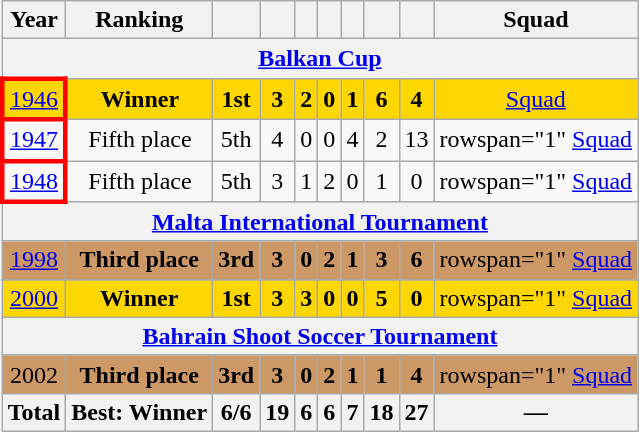<table class="wikitable" style="text-align:center">
<tr>
<th>Year</th>
<th>Ranking</th>
<th></th>
<th></th>
<th></th>
<th></th>
<th></th>
<th></th>
<th></th>
<th>Squad</th>
</tr>
<tr>
<th colspan="10"><a href='#'>Balkan Cup</a></th>
</tr>
<tr bgcolor=gold>
<td style="border: 3px solid red"> <a href='#'>1946</a></td>
<td><strong>Winner</strong></td>
<td><strong>1st</strong></td>
<td><strong>3</strong></td>
<td><strong>2</strong></td>
<td><strong>0</strong></td>
<td><strong>1</strong></td>
<td><strong>6</strong></td>
<td><strong>4</strong></td>
<td><a href='#'>Squad</a></td>
</tr>
<tr>
<td style="border: 3px solid red"><a href='#'>1947</a></td>
<td>Fifth place</td>
<td>5th</td>
<td>4</td>
<td>0</td>
<td>0</td>
<td>4</td>
<td>2</td>
<td>13</td>
<td>rowspan="1"  <a href='#'>Squad</a></td>
</tr>
<tr>
<td style="border: 3px solid red"><a href='#'>1948</a></td>
<td>Fifth place</td>
<td>5th</td>
<td>3</td>
<td>1</td>
<td>2</td>
<td>0</td>
<td>1</td>
<td>0</td>
<td>rowspan="1"  <a href='#'>Squad</a></td>
</tr>
<tr>
<th colspan="10"> <a href='#'>Malta International Tournament</a></th>
</tr>
<tr bgcolor="#CC9966">
<td><a href='#'>1998</a></td>
<td><strong>Third place</strong></td>
<td><strong>3rd</strong></td>
<td><strong>3</strong></td>
<td><strong>0</strong></td>
<td><strong>2</strong></td>
<td><strong>1</strong></td>
<td><strong>3</strong></td>
<td><strong>6</strong></td>
<td>rowspan="1"  <a href='#'>Squad</a></td>
</tr>
<tr>
</tr>
<tr bgcolor=gold>
<td><a href='#'>2000</a></td>
<td><strong>Winner</strong></td>
<td><strong>1st</strong></td>
<td><strong>3</strong></td>
<td><strong>3</strong></td>
<td><strong>0</strong></td>
<td><strong>0</strong></td>
<td><strong>5</strong></td>
<td><strong>0</strong></td>
<td>rowspan="1"  <a href='#'>Squad</a></td>
</tr>
<tr>
<th colspan="10"> <a href='#'>Bahrain Shoot Soccer Tournament</a></th>
</tr>
<tr bgcolor="#CC9966">
<td>2002</td>
<td><strong>Third place</strong></td>
<td><strong>3rd</strong></td>
<td><strong>3</strong></td>
<td><strong>0</strong></td>
<td><strong>2</strong></td>
<td><strong>1</strong></td>
<td><strong>1</strong></td>
<td><strong>4</strong></td>
<td>rowspan="1"  <a href='#'>Squad</a></td>
</tr>
<tr>
<th>Total</th>
<th>Best: Winner</th>
<th>6/6</th>
<th>19</th>
<th>6</th>
<th>6</th>
<th>7</th>
<th>18</th>
<th>27</th>
<th>—</th>
</tr>
</table>
